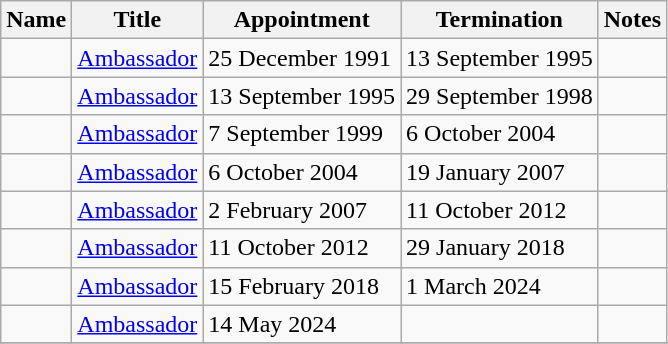<table class="wikitable">
<tr valign="middle">
<th>Name</th>
<th>Title</th>
<th>Appointment</th>
<th>Termination</th>
<th>Notes</th>
</tr>
<tr>
<td></td>
<td><a href='#'>Ambassador</a></td>
<td>25 December 1991</td>
<td>13 September 1995</td>
<td></td>
</tr>
<tr>
<td></td>
<td><a href='#'>Ambassador</a></td>
<td>13 September 1995</td>
<td>29 September 1998</td>
<td></td>
</tr>
<tr>
<td></td>
<td><a href='#'>Ambassador</a></td>
<td>7 September 1999</td>
<td>6 October 2004</td>
<td></td>
</tr>
<tr>
<td></td>
<td><a href='#'>Ambassador</a></td>
<td>6 October 2004</td>
<td>19 January 2007</td>
<td></td>
</tr>
<tr>
<td></td>
<td><a href='#'>Ambassador</a></td>
<td>2 February 2007</td>
<td>11 October 2012</td>
<td></td>
</tr>
<tr>
<td></td>
<td><a href='#'>Ambassador</a></td>
<td>11 October 2012</td>
<td>29 January 2018</td>
<td></td>
</tr>
<tr>
<td></td>
<td><a href='#'>Ambassador</a></td>
<td>15 February 2018</td>
<td>1 March 2024</td>
<td></td>
</tr>
<tr>
<td></td>
<td><a href='#'>Ambassador</a></td>
<td>14 May 2024</td>
<td></td>
<td></td>
</tr>
<tr>
</tr>
</table>
